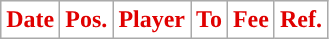<table class="wikitable plainrowheaders sortable">
<tr>
<th style="background:white; color:#E00000; ">Date</th>
<th style="background:white; color:#E00000; ">Pos.</th>
<th style="background:white; color:#E00000; ">Player</th>
<th style="background:white; color:#E00000; ">To</th>
<th style="background:white; color:#E00000; ">Fee</th>
<th style="background:white; color:#E00000; ">Ref.</th>
</tr>
</table>
